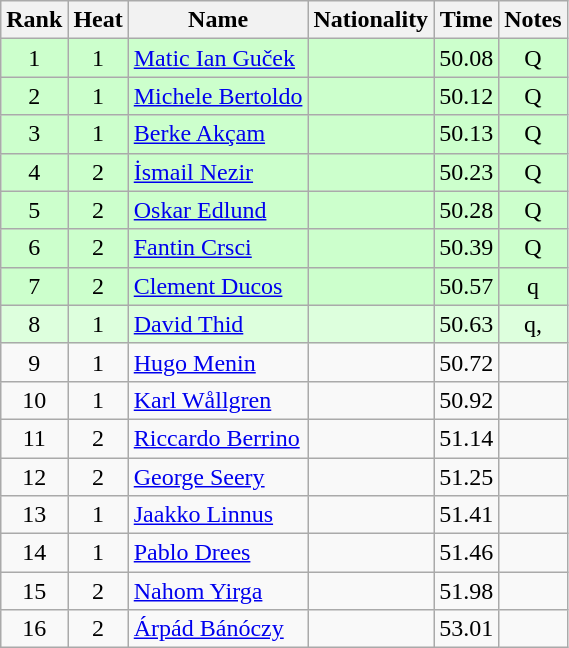<table class="wikitable sortable" style="text-align:center;">
<tr>
<th>Rank</th>
<th>Heat</th>
<th>Name</th>
<th>Nationality</th>
<th>Time</th>
<th>Notes</th>
</tr>
<tr bgcolor=ccffcc>
<td>1</td>
<td>1</td>
<td align=left><a href='#'>Matic Ian Guček</a></td>
<td align=left></td>
<td>50.08</td>
<td>Q</td>
</tr>
<tr bgcolor=ccffcc>
<td>2</td>
<td>1</td>
<td align=left><a href='#'>Michele Bertoldo</a></td>
<td align=left></td>
<td>50.12</td>
<td>Q</td>
</tr>
<tr bgcolor=ccffcc>
<td>3</td>
<td>1</td>
<td align=left><a href='#'>Berke Akçam</a></td>
<td align=left></td>
<td>50.13</td>
<td>Q</td>
</tr>
<tr bgcolor=ccffcc>
<td>4</td>
<td>2</td>
<td align=left><a href='#'>İsmail Nezir</a></td>
<td align=left></td>
<td>50.23</td>
<td>Q</td>
</tr>
<tr bgcolor=ccffcc>
<td>5</td>
<td>2</td>
<td align=left><a href='#'>Oskar Edlund</a></td>
<td align=left></td>
<td>50.28</td>
<td>Q</td>
</tr>
<tr bgcolor=ccffcc>
<td>6</td>
<td>2</td>
<td align=left><a href='#'>Fantin Crsci</a></td>
<td align=left></td>
<td>50.39</td>
<td>Q</td>
</tr>
<tr bgcolor=ccffcc>
<td>7</td>
<td>2</td>
<td align=left><a href='#'>Clement Ducos</a></td>
<td align=left></td>
<td>50.57</td>
<td>q</td>
</tr>
<tr bgcolor=ddffdd>
<td>8</td>
<td>1</td>
<td align=left><a href='#'>David Thid</a></td>
<td align=left></td>
<td>50.63</td>
<td>q, </td>
</tr>
<tr>
<td>9</td>
<td>1</td>
<td align=left><a href='#'>Hugo Menin</a></td>
<td align=left></td>
<td>50.72</td>
<td></td>
</tr>
<tr>
<td>10</td>
<td>1</td>
<td align=left><a href='#'>Karl Wållgren</a></td>
<td align=left></td>
<td>50.92</td>
<td></td>
</tr>
<tr>
<td>11</td>
<td>2</td>
<td align=left><a href='#'>Riccardo Berrino</a></td>
<td align=left></td>
<td>51.14</td>
<td></td>
</tr>
<tr>
<td>12</td>
<td>2</td>
<td align=left><a href='#'>George Seery</a></td>
<td align=left></td>
<td>51.25</td>
<td></td>
</tr>
<tr>
<td>13</td>
<td>1</td>
<td align=left><a href='#'>Jaakko Linnus</a></td>
<td align=left></td>
<td>51.41</td>
<td></td>
</tr>
<tr>
<td>14</td>
<td>1</td>
<td align=left><a href='#'>Pablo Drees</a></td>
<td align=left></td>
<td>51.46</td>
<td></td>
</tr>
<tr>
<td>15</td>
<td>2</td>
<td align=left><a href='#'>Nahom Yirga</a></td>
<td align=left></td>
<td>51.98</td>
<td></td>
</tr>
<tr>
<td>16</td>
<td>2</td>
<td align=left><a href='#'>Árpád Bánóczy</a></td>
<td align=left></td>
<td>53.01</td>
<td></td>
</tr>
</table>
